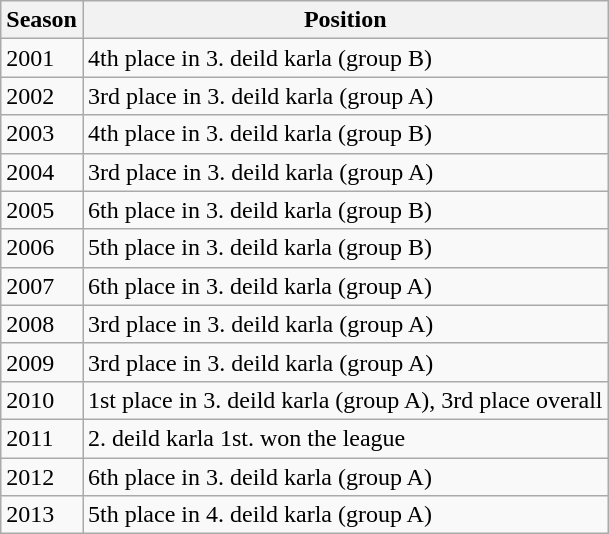<table class="wikitable" border="1">
<tr>
<th>Season</th>
<th>Position</th>
</tr>
<tr>
<td>2001</td>
<td>4th place in 3. deild karla (group B)</td>
</tr>
<tr>
<td>2002</td>
<td>3rd place in 3. deild karla (group A)</td>
</tr>
<tr>
<td>2003</td>
<td>4th place in 3. deild karla (group B)</td>
</tr>
<tr>
<td>2004</td>
<td>3rd place in 3. deild karla (group A)</td>
</tr>
<tr>
<td>2005</td>
<td>6th place in 3. deild karla (group B)</td>
</tr>
<tr>
<td>2006</td>
<td>5th place in 3. deild karla (group B)</td>
</tr>
<tr>
<td>2007</td>
<td>6th place in 3. deild karla (group A)</td>
</tr>
<tr>
<td>2008</td>
<td>3rd place in 3. deild karla (group A)</td>
</tr>
<tr>
<td>2009</td>
<td>3rd place in 3. deild karla (group A)</td>
</tr>
<tr>
<td>2010</td>
<td>1st place in 3. deild karla (group A), 3rd place overall</td>
</tr>
<tr>
<td>2011</td>
<td>2. deild karla 1st. won the league</td>
</tr>
<tr>
<td>2012</td>
<td>6th place in 3. deild karla (group A)</td>
</tr>
<tr>
<td>2013</td>
<td>5th place in 4. deild karla (group A)</td>
</tr>
</table>
